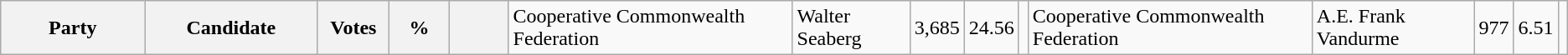<table class="wikitable">
<tr>
<th colspan="2" style="width: 130px">Party</th>
<th style="width: 130px">Candidate</th>
<th style="width: 50px">Votes</th>
<th style="width: 40px">%</th>
<th style="width: 40px"><br>

</th>
<td>Cooperative Commonwealth Federation</td>
<td>Walter Seaberg</td>
<td align="right">3,685</td>
<td align="right">24.56</td>
<td align="right"><br></td>
<td>Cooperative Commonwealth Federation</td>
<td>A.E. Frank Vandurme</td>
<td align="right">977</td>
<td align="right">6.51</td>
<td align="right"><br></td>
</tr>
</table>
